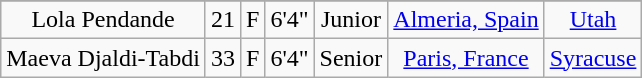<table class="wikitable sortable" border="1" style="text-align: center;">
<tr align=center>
</tr>
<tr>
<td>Lola Pendande</td>
<td>21</td>
<td>F</td>
<td>6'4"</td>
<td>Junior</td>
<td><a href='#'>Almeria, Spain</a></td>
<td><a href='#'>Utah</a></td>
</tr>
<tr>
<td>Maeva Djaldi-Tabdi</td>
<td>33</td>
<td>F</td>
<td>6'4"</td>
<td> Senior</td>
<td><a href='#'>Paris, France</a></td>
<td><a href='#'>Syracuse</a></td>
</tr>
</table>
